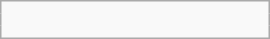<table cellpadding="4"  style="float:right; width:180px; margin:0 0 1em 1em; background:#f9f9f9; border:1px #aaa solid; border-collapse:collapse;">
<tr>
<td></td>
<td></td>
</tr>
<tr>
<td></td>
<td></td>
</tr>
<tr>
<td colspan="2"></td>
</tr>
</table>
